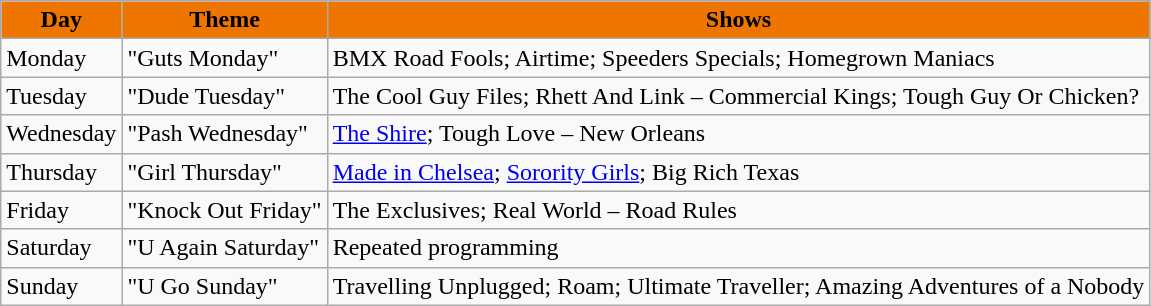<table class="wikitable">
<tr align="center">
<th style="background:#EE7600;">Day</th>
<th style="background:#EE7600;">Theme</th>
<th style="background:#EE7600;">Shows</th>
</tr>
<tr>
<td>Monday</td>
<td>"Guts Monday"</td>
<td>BMX Road Fools; Airtime; Speeders Specials; Homegrown Maniacs</td>
</tr>
<tr>
<td>Tuesday</td>
<td>"Dude Tuesday"</td>
<td>The Cool Guy Files; Rhett And Link – Commercial Kings; Tough Guy Or Chicken?</td>
</tr>
<tr>
<td>Wednesday</td>
<td>"Pash Wednesday"</td>
<td><a href='#'>The Shire</a>; Tough Love – New Orleans</td>
</tr>
<tr>
<td>Thursday</td>
<td>"Girl Thursday"</td>
<td><a href='#'>Made in Chelsea</a>; <a href='#'>Sorority Girls</a>; Big Rich Texas</td>
</tr>
<tr>
<td>Friday</td>
<td>"Knock Out Friday"</td>
<td>The Exclusives; Real World – Road Rules</td>
</tr>
<tr>
<td>Saturday</td>
<td>"U Again Saturday"</td>
<td>Repeated programming</td>
</tr>
<tr>
<td>Sunday</td>
<td>"U Go Sunday"</td>
<td>Travelling Unplugged; Roam; Ultimate Traveller; Amazing Adventures of a Nobody</td>
</tr>
</table>
